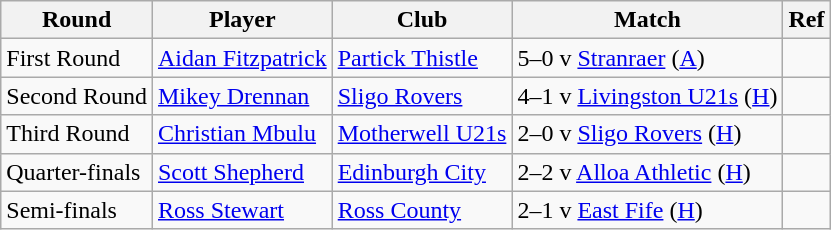<table class="wikitable">
<tr>
<th>Round</th>
<th>Player</th>
<th>Club</th>
<th>Match</th>
<th>Ref</th>
</tr>
<tr>
<td>First Round</td>
<td> <a href='#'>Aidan Fitzpatrick</a></td>
<td><a href='#'>Partick Thistle</a></td>
<td>5–0 v <a href='#'>Stranraer</a> (<a href='#'>A</a>)</td>
<td></td>
</tr>
<tr>
<td>Second Round</td>
<td> <a href='#'>Mikey Drennan</a></td>
<td><a href='#'>Sligo Rovers</a></td>
<td>4–1 v <a href='#'>Livingston U21s</a> (<a href='#'>H</a>)</td>
<td></td>
</tr>
<tr>
<td>Third Round</td>
<td> <a href='#'>Christian Mbulu</a></td>
<td><a href='#'>Motherwell U21s</a></td>
<td>2–0 v <a href='#'>Sligo Rovers</a> (<a href='#'>H</a>)</td>
<td></td>
</tr>
<tr>
<td>Quarter-finals</td>
<td> <a href='#'>Scott Shepherd</a></td>
<td><a href='#'>Edinburgh City</a></td>
<td>2–2 v <a href='#'>Alloa Athletic</a> (<a href='#'>H</a>)</td>
<td></td>
</tr>
<tr>
<td>Semi-finals</td>
<td> <a href='#'>Ross Stewart</a></td>
<td><a href='#'>Ross County</a></td>
<td>2–1 v <a href='#'>East Fife</a> (<a href='#'>H</a>)</td>
<td></td>
</tr>
</table>
